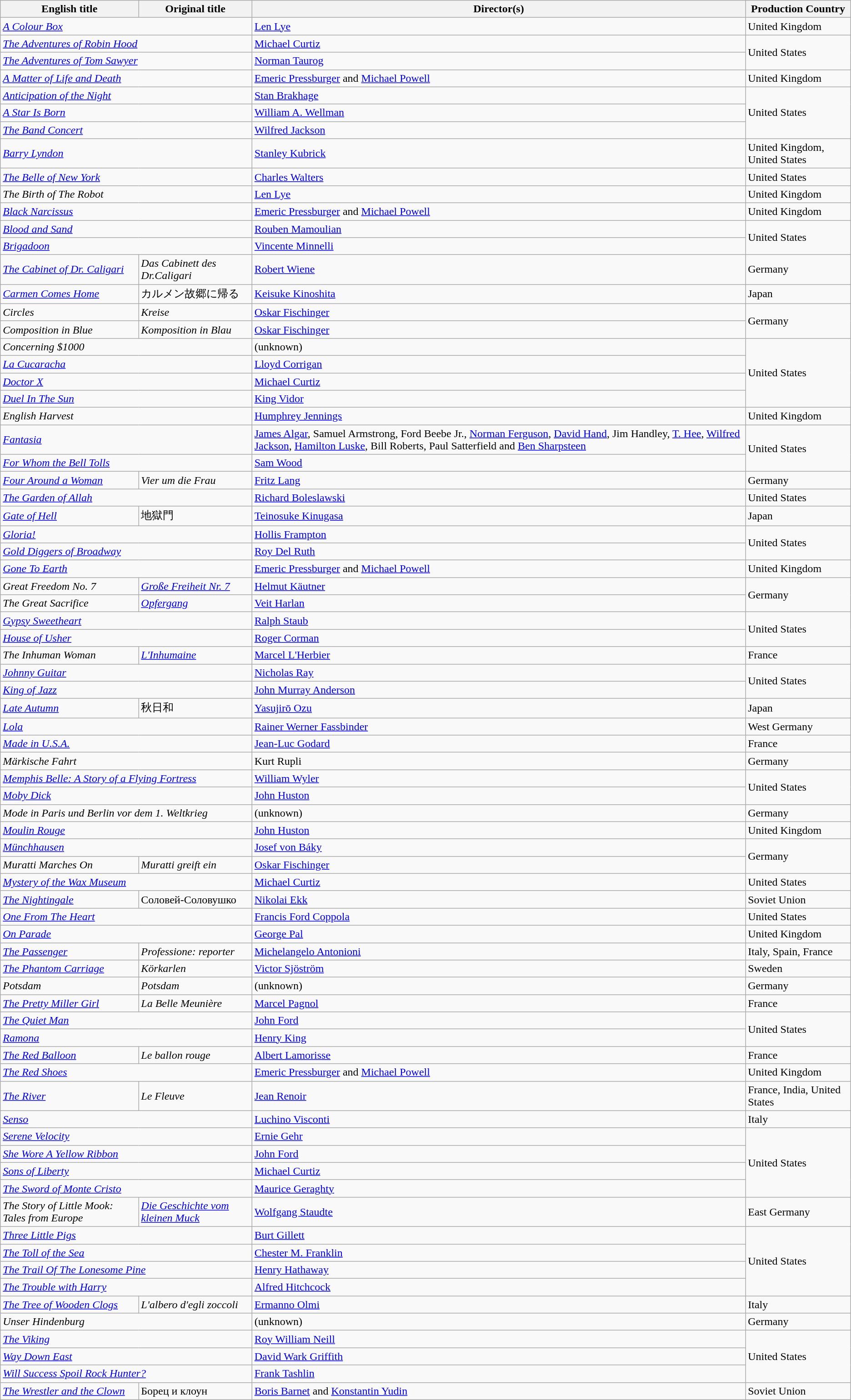<table class="wikitable">
<tr>
<th>English title</th>
<th>Original title</th>
<th>Director(s)</th>
<th>Production Country</th>
</tr>
<tr>
<td colspan="2"><em><a href='#'>A Colour Box</a></em></td>
<td><a href='#'>Len Lye</a></td>
<td>United Kingdom</td>
</tr>
<tr>
<td colspan="2"><em><a href='#'>The Adventures of Robin Hood</a></em></td>
<td><a href='#'>Michael Curtiz</a></td>
<td rowspan="2">United States</td>
</tr>
<tr>
<td colspan="2"><em><a href='#'>The Adventures of Tom Sawyer</a></em></td>
<td><a href='#'>Norman Taurog</a></td>
</tr>
<tr>
<td colspan="2"><em><a href='#'>A Matter of Life and Death</a></em></td>
<td><a href='#'>Emeric Pressburger</a> and <a href='#'>Michael Powell</a></td>
<td>United Kingdom</td>
</tr>
<tr>
<td colspan="2"><em><a href='#'>Anticipation of the Night</a></em></td>
<td><a href='#'>Stan Brakhage</a></td>
<td rowspan="3">United States</td>
</tr>
<tr>
<td colspan="2"><em><a href='#'>A Star Is Born</a></em></td>
<td><a href='#'>William A. Wellman</a></td>
</tr>
<tr>
<td colspan="2"><em><a href='#'>The Band Concert</a></em></td>
<td><a href='#'>Wilfred Jackson</a></td>
</tr>
<tr>
<td colspan="2"><em><a href='#'>Barry Lyndon</a></em></td>
<td><a href='#'>Stanley Kubrick</a></td>
<td>United Kingdom, United States</td>
</tr>
<tr>
<td colspan="2"><em><a href='#'>The Belle of New York</a></em></td>
<td><a href='#'>Charles Walters</a></td>
<td>United States</td>
</tr>
<tr>
<td colspan="2"><em>The Birth of The Robot</em></td>
<td><a href='#'>Len Lye</a></td>
<td>United Kingdom</td>
</tr>
<tr>
<td colspan="2"><em><a href='#'>Black Narcissus</a></em></td>
<td><a href='#'>Emeric Pressburger</a> and <a href='#'>Michael Powell</a></td>
<td>United Kingdom</td>
</tr>
<tr>
<td colspan="2"><em><a href='#'>Blood and Sand</a></em></td>
<td><a href='#'>Rouben Mamoulian</a></td>
<td rowspan="2">United States</td>
</tr>
<tr>
<td colspan="2"><em><a href='#'>Brigadoon</a></em></td>
<td><a href='#'>Vincente Minnelli</a></td>
</tr>
<tr>
<td><em><a href='#'>The Cabinet of Dr. Caligari</a></em></td>
<td><em>Das Cabinett des Dr.Caligari</em></td>
<td><a href='#'>Robert Wiene</a></td>
<td>Germany</td>
</tr>
<tr>
<td><em><a href='#'>Carmen Comes Home</a></em></td>
<td>カルメン故郷に帰る</td>
<td><a href='#'>Keisuke Kinoshita</a></td>
<td>Japan</td>
</tr>
<tr>
<td><em>Circles</em></td>
<td><em>Kreise</em></td>
<td><a href='#'>Oskar Fischinger</a></td>
<td rowspan="2">Germany</td>
</tr>
<tr>
<td><em>Composition in Blue</em></td>
<td><em>Komposition in Blau</em></td>
<td><a href='#'>Oskar Fischinger</a></td>
</tr>
<tr>
<td colspan="2"><em>Concerning $1000</em></td>
<td>(unknown)</td>
<td rowspan="4">United States</td>
</tr>
<tr>
<td colspan="2"><em><a href='#'>La Cucaracha</a></em></td>
<td><a href='#'>Lloyd Corrigan</a></td>
</tr>
<tr>
<td colspan="2"><em><a href='#'>Doctor X</a></em></td>
<td><a href='#'>Michael Curtiz</a></td>
</tr>
<tr>
<td colspan="2"><em><a href='#'>Duel In The Sun</a></em></td>
<td><a href='#'>King Vidor</a></td>
</tr>
<tr>
<td colspan="2"><em>English Harvest</em></td>
<td><a href='#'>Humphrey Jennings</a></td>
<td>United Kingdom</td>
</tr>
<tr>
<td colspan="2"><em><a href='#'>Fantasia</a></em></td>
<td><a href='#'>James Algar</a>, Samuel Armstrong, Ford Beebe Jr., <a href='#'>Norman Ferguson</a>, <a href='#'>David Hand</a>, Jim Handley, <a href='#'>T. Hee</a>, <a href='#'>Wilfred Jackson</a>, <a href='#'>Hamilton Luske</a>, Bill Roberts, Paul Satterfield and <a href='#'>Ben Sharpsteen</a></td>
<td rowspan="2">United States</td>
</tr>
<tr>
<td colspan="2"><em><a href='#'>For Whom the Bell Tolls</a></em></td>
<td><a href='#'>Sam Wood</a></td>
</tr>
<tr>
<td><em><a href='#'>Four Around a Woman</a></em></td>
<td><em>Vier um die Frau</em></td>
<td><a href='#'>Fritz Lang</a></td>
<td>Germany</td>
</tr>
<tr>
<td colspan="2"><em><a href='#'>The Garden of Allah</a></em></td>
<td><a href='#'>Richard Boleslawski</a></td>
<td>United States</td>
</tr>
<tr>
<td><em><a href='#'>Gate of Hell</a></em></td>
<td>地獄門</td>
<td><a href='#'>Teinosuke Kinugasa</a></td>
<td>Japan</td>
</tr>
<tr>
<td colspan="2"><em><a href='#'>Gloria!</a></em></td>
<td><a href='#'>Hollis Frampton</a></td>
<td rowspan="2">United States</td>
</tr>
<tr>
<td colspan="2"><em><a href='#'>Gold Diggers of Broadway</a></em></td>
<td><a href='#'>Roy Del Ruth</a></td>
</tr>
<tr>
<td colspan="2"><em><a href='#'>Gone To Earth</a></em></td>
<td><a href='#'>Emeric Pressburger</a> and <a href='#'>Michael Powell</a></td>
<td>United Kingdom</td>
</tr>
<tr>
<td><em>Great Freedom No. 7</em></td>
<td><em><a href='#'>Große Freiheit Nr. 7</a></em></td>
<td><a href='#'>Helmut Käutner</a></td>
<td rowspan="2">Germany</td>
</tr>
<tr>
<td><em>The Great Sacrifice</em></td>
<td><em><a href='#'>Opfergang</a></em></td>
<td><a href='#'>Veit Harlan</a></td>
</tr>
<tr>
<td colspan="2"><em><a href='#'>Gypsy Sweetheart</a></em></td>
<td><a href='#'>Ralph Staub</a></td>
<td rowspan="2">United States</td>
</tr>
<tr>
<td colspan="2"><em><a href='#'>House of Usher</a></em></td>
<td><a href='#'>Roger Corman</a></td>
</tr>
<tr>
<td><em>The Inhuman Woman</em></td>
<td><em><a href='#'>L'Inhumaine</a></em></td>
<td><a href='#'>Marcel L'Herbier</a></td>
<td>France</td>
</tr>
<tr>
<td colspan="2"><em><a href='#'>Johnny Guitar</a></em></td>
<td><a href='#'>Nicholas Ray</a></td>
<td rowspan="2">United States</td>
</tr>
<tr>
<td colspan="2"><em><a href='#'>King of Jazz</a></em></td>
<td><a href='#'>John Murray Anderson</a></td>
</tr>
<tr>
<td><em><a href='#'>Late Autumn</a></em></td>
<td>秋日和</td>
<td><a href='#'>Yasujirō Ozu</a></td>
<td>Japan</td>
</tr>
<tr>
<td colspan="2"><em><a href='#'>Lola</a></em></td>
<td><a href='#'>Rainer Werner Fassbinder</a></td>
<td>West Germany</td>
</tr>
<tr>
<td colspan="2"><em><a href='#'>Made in U.S.A.</a></em></td>
<td><a href='#'>Jean-Luc Godard</a></td>
<td>France</td>
</tr>
<tr>
<td colspan="2"><em>Märkische Fahrt</em></td>
<td>Kurt Rupli</td>
<td>Germany</td>
</tr>
<tr>
<td colspan="2"><em><a href='#'>Memphis Belle: A Story of a Flying Fortress</a></em></td>
<td><a href='#'>William Wyler</a></td>
<td rowspan="2">United States</td>
</tr>
<tr>
<td colspan="2"><em><a href='#'>Moby Dick</a></em></td>
<td><a href='#'>John Huston</a></td>
</tr>
<tr>
<td colspan="2"><em>Mode in Paris und Berlin vor dem 1. Weltkrieg</em></td>
<td>(unknown)</td>
<td>Germany</td>
</tr>
<tr>
<td colspan="2"><em><a href='#'>Moulin Rouge</a></em></td>
<td><a href='#'>John Huston</a></td>
<td>United Kingdom</td>
</tr>
<tr>
<td colspan="2"><em><a href='#'>Münchhausen</a></em></td>
<td><a href='#'>Josef von Báky</a></td>
<td rowspan="2">Germany</td>
</tr>
<tr>
<td><em>Muratti Marches On</em></td>
<td><em>Muratti greift ein</em></td>
<td><a href='#'>Oskar Fischinger</a></td>
</tr>
<tr>
<td colspan="2"><em><a href='#'>Mystery of the Wax Museum</a></em></td>
<td><a href='#'>Michael Curtiz</a></td>
<td>United States</td>
</tr>
<tr>
<td><em><a href='#'>The Nightingale</a></em></td>
<td>Соловей-Соловушко</td>
<td><a href='#'>Nikolai Ekk</a></td>
<td>Soviet Union</td>
</tr>
<tr>
<td colspan="2"><em><a href='#'>One From The Heart</a></em></td>
<td><a href='#'>Francis Ford Coppola</a></td>
<td>United States</td>
</tr>
<tr>
<td colspan="2"><em><a href='#'>On Parade</a></em></td>
<td><a href='#'>George Pal</a></td>
<td>United Kingdom</td>
</tr>
<tr>
<td><em><a href='#'>The Passenger</a></em></td>
<td><em>Professione: reporter</em></td>
<td><a href='#'>Michelangelo Antonioni</a></td>
<td>Italy, Spain, France</td>
</tr>
<tr>
<td><em><a href='#'>The Phantom Carriage</a></em></td>
<td><em>Körkarlen</em></td>
<td><a href='#'>Victor Sjöström</a></td>
<td>Sweden</td>
</tr>
<tr>
<td><em>Potsdam</em></td>
<td><em>Potsdam</em></td>
<td>(unknown)</td>
<td>Germany</td>
</tr>
<tr>
<td><em><a href='#'>The Pretty Miller Girl</a></em></td>
<td><em>La Belle Meunière</em></td>
<td><a href='#'>Marcel Pagnol</a></td>
<td>France</td>
</tr>
<tr>
<td colspan="2"><em><a href='#'>The Quiet Man</a></em></td>
<td><a href='#'>John Ford</a></td>
<td rowspan="2">United States</td>
</tr>
<tr>
<td colspan="2"><em><a href='#'>Ramona</a></em></td>
<td><a href='#'>Henry King</a></td>
</tr>
<tr>
<td><em><a href='#'>The Red Balloon</a></em></td>
<td><em>Le ballon rouge</em></td>
<td><a href='#'>Albert Lamorisse</a></td>
<td>France</td>
</tr>
<tr>
<td colspan="2"><em><a href='#'>The Red Shoes</a></em></td>
<td><a href='#'>Emeric Pressburger</a> and <a href='#'>Michael Powell</a></td>
<td>United Kingdom</td>
</tr>
<tr>
<td><em><a href='#'>The River</a></em></td>
<td><em>Le Fleuve</em></td>
<td><a href='#'>Jean Renoir</a></td>
<td>France, India, United States</td>
</tr>
<tr>
<td colspan="2"><em><a href='#'>Senso</a></em></td>
<td><a href='#'>Luchino Visconti</a></td>
<td>Italy</td>
</tr>
<tr>
<td colspan="2"><em><a href='#'>Serene Velocity</a></em></td>
<td><a href='#'>Ernie Gehr</a></td>
<td rowspan="4">United States</td>
</tr>
<tr>
<td colspan="2"><em><a href='#'>She Wore A Yellow Ribbon</a></em></td>
<td><a href='#'>John Ford</a></td>
</tr>
<tr>
<td colspan="2"><em><a href='#'>Sons of Liberty</a></em></td>
<td><a href='#'>Michael Curtiz</a></td>
</tr>
<tr>
<td colspan="2"><em><a href='#'>The Sword of Monte Cristo</a></em></td>
<td><a href='#'>Maurice Geraghty</a></td>
</tr>
<tr>
<td><em>The Story of Little Mook: Tales from Europe</em></td>
<td><em><a href='#'>Die Geschichte vom kleinen Muck</a></em></td>
<td><a href='#'>Wolfgang Staudte</a></td>
<td>East Germany</td>
</tr>
<tr>
<td colspan="2"><em><a href='#'>Three Little Pigs</a></em></td>
<td><a href='#'>Burt Gillett</a></td>
<td rowspan="4">United States</td>
</tr>
<tr>
<td colspan="2"><em><a href='#'>The Toll of the Sea</a></em></td>
<td><a href='#'>Chester M. Franklin</a></td>
</tr>
<tr>
<td colspan="2"><em><a href='#'>The Trail Of The Lonesome Pine</a></em></td>
<td><a href='#'>Henry Hathaway</a></td>
</tr>
<tr>
<td colspan="2"><em><a href='#'>The Trouble with Harry</a></em></td>
<td><a href='#'>Alfred Hitchcock</a></td>
</tr>
<tr>
<td><em><a href='#'>The Tree of Wooden Clogs</a></em></td>
<td><em>L'albero d'egli zoccoli</em></td>
<td><a href='#'>Ermanno Olmi</a></td>
<td>Italy</td>
</tr>
<tr>
<td colspan="2"><em>Unser Hindenburg</em></td>
<td>(unknown)</td>
<td>Germany</td>
</tr>
<tr>
<td colspan="2"><em><a href='#'>The Viking</a></em></td>
<td><a href='#'>Roy William Neill</a></td>
<td rowspan="3">United States</td>
</tr>
<tr>
<td colspan="2"><em><a href='#'>Way Down East</a></em></td>
<td><a href='#'>David Wark Griffith</a></td>
</tr>
<tr>
<td colspan="2"><em><a href='#'>Will Success Spoil Rock Hunter?</a></em></td>
<td><a href='#'>Frank Tashlin</a></td>
</tr>
<tr>
<td><em><a href='#'>The Wrestler and the Clown</a></em></td>
<td>Борец и клоун</td>
<td><a href='#'>Boris Barnet</a> and <a href='#'>Konstantin Yudin</a></td>
<td>Soviet Union</td>
</tr>
</table>
